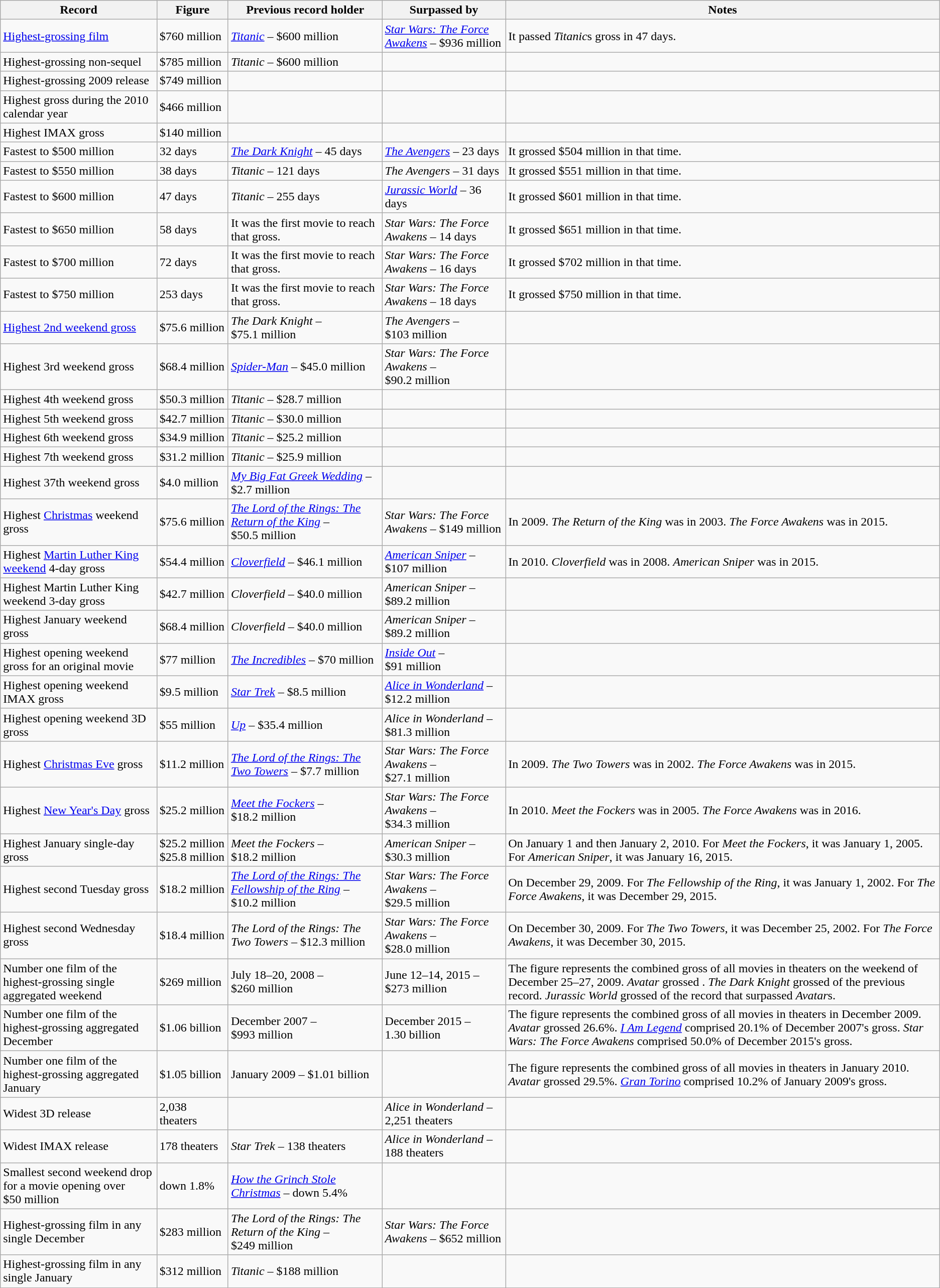<table class="wikitable">
<tr>
<th>Record</th>
<th>Figure</th>
<th>Previous record holder</th>
<th>Surpassed by</th>
<th>Notes</th>
</tr>
<tr>
<td><a href='#'>Highest-grossing film</a></td>
<td>$760 million</td>
<td><em><a href='#'>Titanic</a></em> – $600 million</td>
<td><em><a href='#'>Star Wars: The Force Awakens</a> –</em> $936 million</td>
<td>It passed <em>Titanic</em>s gross in 47 days.</td>
</tr>
<tr>
<td>Highest-grossing non-sequel</td>
<td>$785 million</td>
<td><em>Titanic</em> – $600 million</td>
<td></td>
<td></td>
</tr>
<tr>
<td>Highest-grossing 2009 release</td>
<td>$749 million</td>
<td></td>
<td></td>
<td></td>
</tr>
<tr>
<td>Highest gross during the 2010 calendar year</td>
<td>$466 million</td>
<td></td>
<td></td>
<td></td>
</tr>
<tr>
<td>Highest IMAX gross</td>
<td>$140 million</td>
<td></td>
<td></td>
<td></td>
</tr>
<tr>
<td>Fastest to $500 million</td>
<td>32 days</td>
<td><em><a href='#'>The Dark Knight</a></em> – 45 days</td>
<td><em><a href='#'>The Avengers</a> –</em> 23 days</td>
<td>It grossed $504 million in that time.</td>
</tr>
<tr>
<td>Fastest to $550 million</td>
<td>38 days</td>
<td><em>Titanic</em> – 121 days</td>
<td><em>The Avengers –</em> 31 days</td>
<td>It grossed $551 million in that time.</td>
</tr>
<tr>
<td>Fastest to $600 million</td>
<td>47 days</td>
<td><em>Titanic</em> – 255 days</td>
<td><em><a href='#'>Jurassic World</a> –</em> 36 days</td>
<td>It grossed $601 million in that time.</td>
</tr>
<tr>
<td>Fastest to $650 million</td>
<td>58 days</td>
<td>It was the first movie to reach that gross.</td>
<td><em>Star Wars: The Force Awakens –</em> 14 days</td>
<td>It grossed $651 million in that time.</td>
</tr>
<tr>
<td>Fastest to $700 million</td>
<td>72 days</td>
<td>It was the first movie to reach that gross.</td>
<td><em>Star Wars: The Force Awakens –</em> 16 days</td>
<td>It grossed $702 million in that time.</td>
</tr>
<tr>
<td>Fastest to $750 million</td>
<td>253 days</td>
<td>It was the first movie to reach that gross.</td>
<td><em>Star Wars: The Force Awakens –</em> 18 days</td>
<td>It grossed $750 million in that time.</td>
</tr>
<tr>
<td><a href='#'>Highest 2nd weekend gross</a></td>
<td>$75.6 million</td>
<td><em>The Dark Knight</em> – $75.1 million</td>
<td><em>The Avengers –</em> $103 million</td>
<td></td>
</tr>
<tr>
<td>Highest 3rd weekend gross</td>
<td>$68.4 million</td>
<td><em><a href='#'>Spider-Man</a></em> – $45.0 million</td>
<td><em>Star Wars: The Force Awakens –</em> $90.2 million</td>
<td></td>
</tr>
<tr>
<td>Highest 4th weekend gross</td>
<td>$50.3 million</td>
<td><em>Titanic</em> – $28.7 million</td>
<td></td>
<td></td>
</tr>
<tr>
<td>Highest 5th weekend gross</td>
<td>$42.7 million</td>
<td><em>Titanic</em> – $30.0 million</td>
<td></td>
<td></td>
</tr>
<tr>
<td>Highest 6th weekend gross</td>
<td>$34.9 million</td>
<td><em>Titanic</em> – $25.2 million</td>
<td></td>
<td></td>
</tr>
<tr>
<td>Highest 7th weekend gross</td>
<td>$31.2 million</td>
<td><em>Titanic</em> – $25.9 million</td>
<td></td>
<td></td>
</tr>
<tr>
<td>Highest 37th weekend gross</td>
<td>$4.0 million</td>
<td><em><a href='#'>My Big Fat Greek Wedding</a></em> – $2.7 million</td>
<td></td>
<td></td>
</tr>
<tr>
<td>Highest <a href='#'>Christmas</a> weekend gross</td>
<td>$75.6 million</td>
<td><em><a href='#'>The Lord of the Rings: The Return of the King</a></em> – $50.5 million</td>
<td><em>Star Wars: The Force Awakens</em> – $149 million</td>
<td>In 2009. <em>The Return of the King</em> was in 2003. <em>The Force Awakens</em> was in 2015.</td>
</tr>
<tr>
<td>Highest <a href='#'>Martin Luther King weekend</a> 4-day gross</td>
<td>$54.4 million</td>
<td><em><a href='#'>Cloverfield</a></em> – $46.1 million</td>
<td><em><a href='#'>American Sniper</a></em> – $107 million</td>
<td>In 2010. <em>Cloverfield</em> was in 2008. <em>American Sniper</em> was in 2015.</td>
</tr>
<tr>
<td>Highest Martin Luther King weekend 3-day gross</td>
<td>$42.7 million</td>
<td><em>Cloverfield</em> – $40.0 million</td>
<td><em>American Sniper</em> – $89.2 million</td>
<td></td>
</tr>
<tr>
<td>Highest January weekend gross</td>
<td>$68.4 million</td>
<td><em>Cloverfield</em> – $40.0 million</td>
<td><em>American Sniper</em> – $89.2 million</td>
<td></td>
</tr>
<tr>
<td>Highest opening weekend gross for an original movie</td>
<td>$77 million</td>
<td><em><a href='#'>The Incredibles</a></em> – $70 million</td>
<td><em><a href='#'>Inside Out</a></em> – $91 million</td>
<td></td>
</tr>
<tr>
<td>Highest opening weekend IMAX gross</td>
<td>$9.5 million</td>
<td><em><a href='#'>Star Trek</a></em> – $8.5 million</td>
<td><em><a href='#'>Alice in Wonderland</a> –</em> $12.2 million</td>
<td></td>
</tr>
<tr>
<td>Highest opening weekend 3D gross</td>
<td>$55 million</td>
<td><em><a href='#'>Up</a></em> – $35.4 million</td>
<td><em>Alice in Wonderland –</em> $81.3 million</td>
<td></td>
</tr>
<tr>
<td>Highest <a href='#'>Christmas Eve</a> gross</td>
<td>$11.2 million</td>
<td><em><a href='#'>The Lord of the Rings: The Two Towers</a></em> – $7.7 million</td>
<td><em>Star Wars: The Force Awakens</em> – $27.1 million</td>
<td>In 2009. <em>The Two Towers</em> was in 2002. <em>The Force Awakens</em> was in 2015.</td>
</tr>
<tr>
<td>Highest <a href='#'>New Year's Day</a> gross</td>
<td>$25.2 million</td>
<td><em><a href='#'>Meet the Fockers</a></em> – $18.2 million</td>
<td><em>Star Wars: The Force Awakens</em> – $34.3 million</td>
<td>In 2010. <em>Meet the Fockers</em> was in 2005. <em>The Force Awakens</em> was in 2016.</td>
</tr>
<tr>
<td>Highest January single-day gross</td>
<td>$25.2 million<br>$25.8 million</td>
<td><em>Meet the Fockers</em> – $18.2 million</td>
<td><em>American Sniper</em> – $30.3 million</td>
<td>On January 1 and then January 2, 2010. For <em>Meet the Fockers</em>, it was January 1, 2005. For <em>American Sniper</em>, it was January 16, 2015.</td>
</tr>
<tr>
<td>Highest second Tuesday gross</td>
<td>$18.2 million</td>
<td><em><a href='#'>The Lord of the Rings: The Fellowship of the Ring</a></em> – $10.2 million</td>
<td><em>Star Wars: The Force Awakens</em> – $29.5 million</td>
<td>On December 29, 2009. For <em>The Fellowship of the Ring</em>, it was January 1, 2002. For <em>The Force Awakens</em>, it was December 29, 2015.</td>
</tr>
<tr>
<td>Highest second Wednesday gross</td>
<td>$18.4 million</td>
<td><em>The Lord of the Rings: The Two Towers</em> – $12.3 million</td>
<td><em>Star Wars: The Force Awakens</em> – $28.0 million</td>
<td>On December 30, 2009. For <em>The Two Towers</em>, it was December 25, 2002. For <em>The Force Awakens</em>, it was December 30, 2015.</td>
</tr>
<tr>
<td>Number one film of the highest-grossing single aggregated weekend</td>
<td>$269 million</td>
<td>July 18–20, 2008 – $260 million</td>
<td>June 12–14, 2015 – $273 million</td>
<td>The figure represents the combined gross of all movies in theaters on the weekend of December 25–27, 2009. <em>Avatar</em> grossed . <em>The Dark Knight</em> grossed  of the previous record. <em>Jurassic World</em> grossed  of the record that surpassed <em>Avatar</em>s.</td>
</tr>
<tr>
<td>Number one film of the highest-grossing aggregated December</td>
<td>$1.06 billion</td>
<td>December 2007 – $993 million</td>
<td>December 2015 – 1.30 billion</td>
<td>The figure represents the combined gross of all movies in theaters in December 2009. <em>Avatar</em> grossed 26.6%. <em><a href='#'>I Am Legend</a></em> comprised 20.1% of December 2007's gross. <em>Star Wars: The Force Awakens</em> comprised 50.0% of December 2015's gross.</td>
</tr>
<tr>
<td>Number one film of the highest-grossing aggregated January</td>
<td>$1.05 billion</td>
<td>January 2009 – $1.01 billion</td>
<td></td>
<td>The figure represents the combined gross of all movies in theaters in January 2010. <em>Avatar</em> grossed 29.5%. <em><a href='#'>Gran Torino</a></em> comprised 10.2% of January 2009's gross.</td>
</tr>
<tr>
<td>Widest 3D release</td>
<td>2,038 theaters</td>
<td></td>
<td><em>Alice in Wonderland –</em> 2,251 theaters</td>
<td></td>
</tr>
<tr>
<td>Widest IMAX release</td>
<td>178 theaters</td>
<td><em>Star Trek</em> – 138 theaters</td>
<td><em>Alice in Wonderland –</em> 188 theaters</td>
<td></td>
</tr>
<tr>
<td>Smallest second weekend drop for a movie opening over $50 million</td>
<td>down 1.8%</td>
<td><em><a href='#'>How the Grinch Stole Christmas</a></em> – down 5.4%</td>
<td></td>
<td></td>
</tr>
<tr>
<td>Highest-grossing film in any single December</td>
<td>$283 million</td>
<td><em>The Lord of the Rings: The Return of the King</em> – $249 million</td>
<td><em>Star Wars: The Force Awakens</em> – $652 million</td>
<td></td>
</tr>
<tr>
<td>Highest-grossing film in any single January</td>
<td>$312 million</td>
<td><em>Titanic</em> – $188 million</td>
<td></td>
<td></td>
</tr>
</table>
